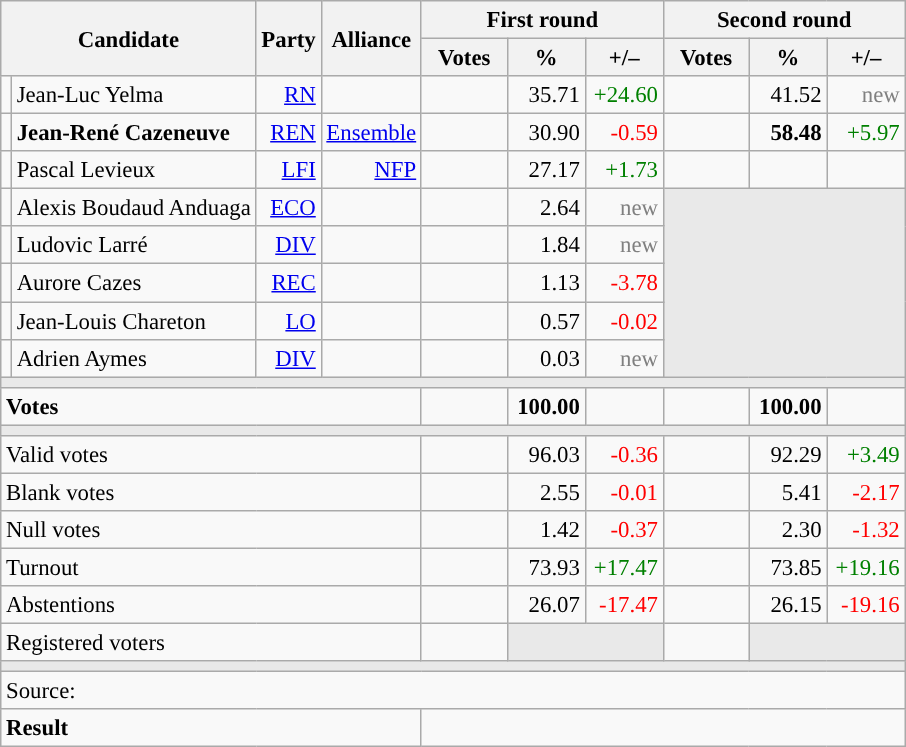<table class="wikitable" style="text-align:right;font-size:95%;">
<tr>
<th rowspan="2" colspan="2">Candidate</th>
<th colspan="1" rowspan="2">Party</th>
<th colspan="1" rowspan="2">Alliance</th>
<th colspan="3">First round</th>
<th colspan="3">Second round</th>
</tr>
<tr>
<th style="width:50px;">Votes</th>
<th style="width:45px;">%</th>
<th style="width:45px;">+/–</th>
<th style="width:50px;">Votes</th>
<th style="width:45px;">%</th>
<th style="width:45px;">+/–</th>
</tr>
<tr>
<td style="color:inherit;background:"></td>
<td style="text-align:left;">Jean-Luc Yelma</td>
<td><a href='#'>RN</a></td>
<td></td>
<td></td>
<td>35.71</td>
<td style="color:green;">+24.60</td>
<td></td>
<td>41.52</td>
<td style="color:grey;">new</td>
</tr>
<tr>
<td style="color:inherit;background:"></td>
<td style="text-align:left;"><strong>Jean-René Cazeneuve</strong></td>
<td><a href='#'>REN</a></td>
<td><a href='#'>Ensemble</a></td>
<td></td>
<td>30.90</td>
<td style="color:red;">-0.59</td>
<td><strong></strong></td>
<td><strong>58.48</strong></td>
<td style="color:green;">+5.97</td>
</tr>
<tr>
<td style="color:inherit;background:"></td>
<td style="text-align:left;">Pascal Levieux</td>
<td><a href='#'>LFI</a></td>
<td><a href='#'>NFP</a></td>
<td></td>
<td>27.17</td>
<td style="color:green;">+1.73</td>
<td></td>
<td></td>
<td style="color:grey;"></td>
</tr>
<tr>
<td style="color:inherit;background:"></td>
<td style="text-align:left;">Alexis Boudaud Anduaga</td>
<td><a href='#'>ECO</a></td>
<td></td>
<td></td>
<td>2.64</td>
<td style="color:grey;">new</td>
<td colspan="3" rowspan="5" style="background:#E9E9E9;"></td>
</tr>
<tr>
<td style="color:inherit;background:"></td>
<td style="text-align:left;">Ludovic Larré</td>
<td><a href='#'>DIV</a></td>
<td></td>
<td></td>
<td>1.84</td>
<td style="color:grey;">new</td>
</tr>
<tr>
<td style="color:inherit;background:"></td>
<td style="text-align:left;">Aurore Cazes</td>
<td><a href='#'>REC</a></td>
<td></td>
<td></td>
<td>1.13</td>
<td style="color:red;">-3.78</td>
</tr>
<tr>
<td style="color:inherit;background:"></td>
<td style="text-align:left;">Jean-Louis Chareton</td>
<td><a href='#'>LO</a></td>
<td></td>
<td></td>
<td>0.57</td>
<td style="color:red;">-0.02</td>
</tr>
<tr>
<td style="color:inherit;background:"></td>
<td style="text-align:left;">Adrien Aymes</td>
<td><a href='#'>DIV</a></td>
<td></td>
<td></td>
<td>0.03</td>
<td style="color:grey;">new</td>
</tr>
<tr>
<td colspan="10" style="background:#E9E9E9;"></td>
</tr>
<tr style="font-weight:bold;">
<td colspan="4" style="text-align:left;">Votes</td>
<td></td>
<td>100.00</td>
<td></td>
<td></td>
<td>100.00</td>
<td></td>
</tr>
<tr>
<td colspan="10" style="background:#E9E9E9;"></td>
</tr>
<tr>
<td colspan="4" style="text-align:left;">Valid votes</td>
<td></td>
<td>96.03</td>
<td style="color:red;">-0.36</td>
<td></td>
<td>92.29</td>
<td style="color:green;">+3.49</td>
</tr>
<tr>
<td colspan="4" style="text-align:left;">Blank votes</td>
<td></td>
<td>2.55</td>
<td style="color:red;">-0.01</td>
<td></td>
<td>5.41</td>
<td style="color:red;">-2.17</td>
</tr>
<tr>
<td colspan="4" style="text-align:left;">Null votes</td>
<td></td>
<td>1.42</td>
<td style="color:red;">-0.37</td>
<td></td>
<td>2.30</td>
<td style="color:red;">-1.32</td>
</tr>
<tr>
<td colspan="4" style="text-align:left;">Turnout</td>
<td></td>
<td>73.93</td>
<td style="color:green;">+17.47</td>
<td></td>
<td>73.85</td>
<td style="color:green;">+19.16</td>
</tr>
<tr>
<td colspan="4" style="text-align:left;">Abstentions</td>
<td></td>
<td>26.07</td>
<td style="color:red;">-17.47</td>
<td></td>
<td>26.15</td>
<td style="color:red;">-19.16</td>
</tr>
<tr>
<td colspan="4" style="text-align:left;">Registered voters</td>
<td></td>
<td colspan="2" style="background:#E9E9E9;"></td>
<td></td>
<td colspan="2" style="background:#E9E9E9;"></td>
</tr>
<tr>
<td colspan="10" style="background:#E9E9E9;"></td>
</tr>
<tr>
<td colspan="10" style="text-align:left;">Source: </td>
</tr>
<tr style="font-weight:bold">
<td colspan="4" style="text-align:left;">Result</td>
<td colspan="6" style="background-color:"></td>
</tr>
</table>
